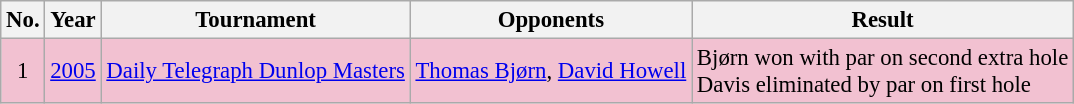<table class="wikitable" style="font-size:95%;">
<tr>
<th>No.</th>
<th>Year</th>
<th>Tournament</th>
<th>Opponents</th>
<th>Result</th>
</tr>
<tr style="background:#F2C1D1;">
<td align=center>1</td>
<td><a href='#'>2005</a></td>
<td><a href='#'>Daily Telegraph Dunlop Masters</a></td>
<td> <a href='#'>Thomas Bjørn</a>,  <a href='#'>David Howell</a></td>
<td>Bjørn won with par on second extra hole<br>Davis eliminated by par on first hole</td>
</tr>
</table>
